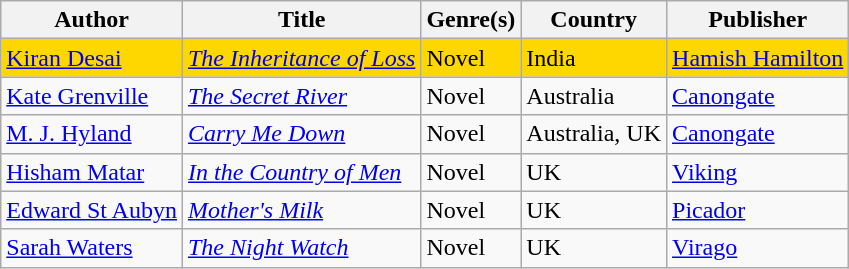<table class="wikitable">
<tr>
<th>Author</th>
<th>Title</th>
<th>Genre(s)</th>
<th>Country</th>
<th>Publisher</th>
</tr>
<tr>
<td style="background:gold"><a href='#'>Kiran Desai</a></td>
<td style="background:gold"><em><a href='#'>The Inheritance of Loss</a></em></td>
<td style="background:gold">Novel</td>
<td style="background:gold">India</td>
<td style="background:gold"><a href='#'>Hamish Hamilton</a></td>
</tr>
<tr>
<td><a href='#'>Kate Grenville</a></td>
<td><em><a href='#'>The Secret River</a></em></td>
<td>Novel</td>
<td>Australia</td>
<td><a href='#'>Canongate</a></td>
</tr>
<tr>
<td><a href='#'>M. J. Hyland</a></td>
<td><em><a href='#'>Carry Me Down</a></em></td>
<td>Novel</td>
<td>Australia, UK</td>
<td><a href='#'>Canongate</a></td>
</tr>
<tr>
<td><a href='#'>Hisham Matar</a></td>
<td><em><a href='#'>In the Country of Men</a></em></td>
<td>Novel</td>
<td>UK</td>
<td><a href='#'>Viking</a></td>
</tr>
<tr>
<td><a href='#'>Edward St Aubyn</a></td>
<td><em><a href='#'>Mother's Milk</a></em></td>
<td>Novel</td>
<td>UK</td>
<td><a href='#'>Picador</a></td>
</tr>
<tr>
<td><a href='#'>Sarah Waters</a></td>
<td><em><a href='#'>The Night Watch</a></em></td>
<td>Novel</td>
<td>UK</td>
<td><a href='#'>Virago</a></td>
</tr>
</table>
